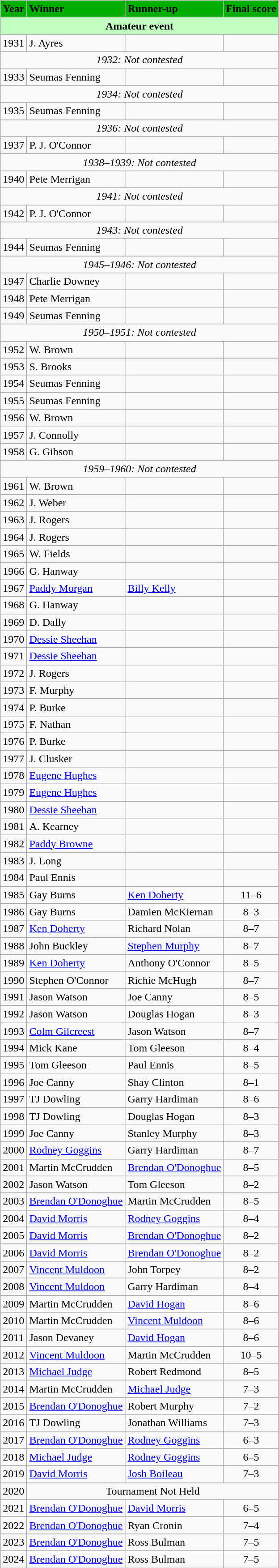<table class="wikitable" style="margin: auto">
<tr>
<th style="text-align: center; background-color: #00af00">Year</th>
<th style="text-align: left; background-color: #00af00">Winner</th>
<th style="text-align: left; background-color: #00af00">Runner-up</th>
<th style="text-align: left; background-color: #00af00">Final score</th>
</tr>
<tr>
<th colspan=6 style="text-align: center; background-color: #c0ffc0">Amateur event</th>
</tr>
<tr>
<td>1931</td>
<td> J. Ayres</td>
<td></td>
<td style="text-align: center"></td>
</tr>
<tr>
<td style="text-align: center" colspan=4><em>1932: Not contested</em></td>
</tr>
<tr>
<td>1933</td>
<td> Seumas Fenning</td>
<td></td>
<td style="text-align: center"></td>
</tr>
<tr>
<td style="text-align: center" colspan=4><em>1934: Not contested</em></td>
</tr>
<tr>
<td>1935</td>
<td> Seumas Fenning</td>
<td></td>
<td style="text-align: center"></td>
</tr>
<tr>
<td style="text-align: center" colspan=4><em>1936: Not contested</em></td>
</tr>
<tr>
<td>1937</td>
<td> P. J. O'Connor</td>
<td></td>
<td style="text-align: center"></td>
</tr>
<tr>
<td style="text-align: center" colspan=4><em>1938–1939: Not contested</em></td>
</tr>
<tr>
<td>1940</td>
<td> Pete Merrigan</td>
<td></td>
<td style="text-align: center"></td>
</tr>
<tr>
<td style="text-align: center" colspan=4><em>1941: Not contested</em></td>
</tr>
<tr>
<td>1942</td>
<td> P. J. O'Connor</td>
<td></td>
<td style="text-align: center"></td>
</tr>
<tr>
<td style="text-align: center" colspan=4><em>1943: Not contested</em></td>
</tr>
<tr>
<td>1944</td>
<td> Seumas Fenning</td>
<td></td>
<td style="text-align: center"></td>
</tr>
<tr>
<td style="text-align: center" colspan=4><em>1945–1946: Not contested</em></td>
</tr>
<tr>
<td>1947</td>
<td> Charlie Downey</td>
<td></td>
<td style="text-align: center"></td>
</tr>
<tr>
<td>1948</td>
<td> Pete Merrigan</td>
<td></td>
<td style="text-align: center"></td>
</tr>
<tr>
<td>1949</td>
<td> Seumas Fenning</td>
<td></td>
<td style="text-align: center"></td>
</tr>
<tr>
<td style="text-align: center" colspan=4><em>1950–1951: Not contested</em></td>
</tr>
<tr>
<td>1952</td>
<td> W. Brown</td>
<td></td>
<td style="text-align: center"></td>
</tr>
<tr>
<td>1953</td>
<td> S. Brooks</td>
<td></td>
<td style="text-align: center"></td>
</tr>
<tr>
<td>1954</td>
<td> Seumas Fenning</td>
<td></td>
<td style="text-align: center"></td>
</tr>
<tr>
<td>1955</td>
<td> Seumas Fenning</td>
<td></td>
<td style="text-align: center"></td>
</tr>
<tr>
<td>1956</td>
<td> W. Brown</td>
<td></td>
<td style="text-align: center"></td>
</tr>
<tr>
<td>1957</td>
<td> J. Connolly</td>
<td></td>
<td style="text-align: center"></td>
</tr>
<tr>
<td>1958</td>
<td> G. Gibson</td>
<td></td>
<td style="text-align: center"></td>
</tr>
<tr>
<td style="text-align: center" colspan=4><em>1959–1960: Not contested</em></td>
</tr>
<tr>
<td>1961</td>
<td> W. Brown</td>
<td></td>
<td style="text-align: center"></td>
</tr>
<tr>
<td>1962</td>
<td> J. Weber</td>
<td></td>
<td style="text-align: center"></td>
</tr>
<tr>
<td>1963</td>
<td> J. Rogers</td>
<td></td>
<td style="text-align: center"></td>
</tr>
<tr>
<td>1964</td>
<td> J. Rogers</td>
<td></td>
<td style="text-align: center"></td>
</tr>
<tr>
<td>1965</td>
<td> W. Fields</td>
<td></td>
<td style="text-align: center"></td>
</tr>
<tr>
<td>1966</td>
<td> G. Hanway</td>
<td></td>
<td style="text-align: center"></td>
</tr>
<tr>
<td>1967</td>
<td> <a href='#'>Paddy Morgan</a></td>
<td> <a href='#'>Billy Kelly</a></td>
<td style="text-align: center"></td>
</tr>
<tr>
<td>1968</td>
<td> G. Hanway</td>
<td></td>
<td style="text-align: center"></td>
</tr>
<tr>
<td>1969</td>
<td> D. Dally</td>
<td></td>
<td style="text-align: center"></td>
</tr>
<tr>
<td>1970</td>
<td> <a href='#'>Dessie Sheehan</a></td>
<td></td>
<td style="text-align: center"></td>
</tr>
<tr>
<td>1971</td>
<td> <a href='#'>Dessie Sheehan</a></td>
<td></td>
<td style="text-align: center"></td>
</tr>
<tr>
<td>1972</td>
<td> J. Rogers</td>
<td></td>
<td style="text-align: center"></td>
</tr>
<tr>
<td>1973</td>
<td> F. Murphy</td>
<td></td>
<td style="text-align: center"></td>
</tr>
<tr>
<td>1974</td>
<td> P. Burke</td>
<td></td>
<td style="text-align: center"></td>
</tr>
<tr>
<td>1975</td>
<td> F. Nathan</td>
<td></td>
<td style="text-align: center"></td>
</tr>
<tr>
<td>1976</td>
<td> P. Burke</td>
<td></td>
<td style="text-align: center"></td>
</tr>
<tr>
<td>1977</td>
<td> J. Clusker</td>
<td></td>
<td style="text-align: center"></td>
</tr>
<tr>
<td>1978</td>
<td> <a href='#'>Eugene Hughes</a></td>
<td></td>
<td style="text-align: center"></td>
</tr>
<tr>
<td>1979</td>
<td> <a href='#'>Eugene Hughes</a></td>
<td></td>
<td style="text-align: center"></td>
</tr>
<tr>
<td>1980</td>
<td> <a href='#'>Dessie Sheehan</a></td>
<td></td>
<td style="text-align: center"></td>
</tr>
<tr>
<td>1981</td>
<td> A. Kearney</td>
<td></td>
<td style="text-align: center"></td>
</tr>
<tr>
<td>1982</td>
<td> <a href='#'>Paddy Browne</a></td>
<td></td>
<td style="text-align: center"></td>
</tr>
<tr>
<td>1983</td>
<td> J. Long</td>
<td></td>
<td style="text-align: center"></td>
</tr>
<tr>
<td>1984</td>
<td> Paul Ennis</td>
<td></td>
<td style="text-align: center"></td>
</tr>
<tr>
<td>1985</td>
<td> Gay Burns</td>
<td> <a href='#'>Ken Doherty</a></td>
<td style="text-align: center">11–6</td>
</tr>
<tr>
<td>1986</td>
<td> Gay Burns</td>
<td> Damien McKiernan</td>
<td style="text-align: center">8–3</td>
</tr>
<tr>
<td>1987</td>
<td> <a href='#'>Ken Doherty</a></td>
<td> Richard Nolan</td>
<td style="text-align: center">8–7</td>
</tr>
<tr>
<td>1988</td>
<td> John Buckley</td>
<td> <a href='#'>Stephen Murphy</a></td>
<td style="text-align: center">8–7</td>
</tr>
<tr>
<td>1989</td>
<td> <a href='#'>Ken Doherty</a></td>
<td> Anthony O'Connor</td>
<td style="text-align: center">8–5</td>
</tr>
<tr>
<td>1990</td>
<td> Stephen O'Connor</td>
<td> Richie McHugh</td>
<td style="text-align: center">8–7</td>
</tr>
<tr>
<td>1991</td>
<td> Jason Watson</td>
<td> Joe Canny</td>
<td style="text-align: center">8–5</td>
</tr>
<tr>
<td>1992</td>
<td> Jason Watson</td>
<td> Douglas Hogan</td>
<td style="text-align: center">8–3</td>
</tr>
<tr>
<td>1993</td>
<td> <a href='#'>Colm Gilcreest</a></td>
<td> Jason Watson</td>
<td style="text-align: center">8–7</td>
</tr>
<tr>
<td>1994</td>
<td> Mick Kane</td>
<td> Tom Gleeson</td>
<td style="text-align: center">8–4</td>
</tr>
<tr>
<td>1995</td>
<td> Tom Gleeson</td>
<td> Paul Ennis</td>
<td style="text-align: center">8–5</td>
</tr>
<tr>
<td>1996</td>
<td> Joe Canny</td>
<td> Shay Clinton</td>
<td style="text-align: center">8–1</td>
</tr>
<tr>
<td>1997</td>
<td> TJ Dowling</td>
<td> Garry Hardiman</td>
<td style="text-align: center">8–6</td>
</tr>
<tr>
<td>1998</td>
<td> TJ Dowling</td>
<td> Douglas Hogan</td>
<td style="text-align: center">8–3</td>
</tr>
<tr>
<td>1999</td>
<td> Joe Canny</td>
<td> Stanley Murphy</td>
<td style="text-align: center">8–3</td>
</tr>
<tr>
<td>2000</td>
<td> <a href='#'>Rodney Goggins</a></td>
<td> Garry Hardiman</td>
<td style="text-align: center">8–7</td>
</tr>
<tr>
<td>2001</td>
<td> Martin McCrudden</td>
<td> <a href='#'>Brendan O'Donoghue</a></td>
<td style="text-align: center">8–5</td>
</tr>
<tr>
<td>2002</td>
<td> Jason Watson</td>
<td> Tom Gleeson</td>
<td style="text-align: center">8–2</td>
</tr>
<tr>
<td>2003</td>
<td> <a href='#'>Brendan O'Donoghue</a></td>
<td> Martin McCrudden</td>
<td style="text-align: center">8–5</td>
</tr>
<tr>
<td>2004</td>
<td> <a href='#'>David Morris</a></td>
<td> <a href='#'>Rodney Goggins</a></td>
<td style="text-align: center">8–4</td>
</tr>
<tr>
<td>2005</td>
<td> <a href='#'>David Morris</a></td>
<td> <a href='#'>Brendan O'Donoghue</a></td>
<td style="text-align: center">8–2</td>
</tr>
<tr>
<td>2006</td>
<td> <a href='#'>David Morris</a></td>
<td> <a href='#'>Brendan O'Donoghue</a></td>
<td style="text-align: center">8–2</td>
</tr>
<tr>
<td>2007</td>
<td> <a href='#'>Vincent Muldoon</a></td>
<td> John Torpey</td>
<td style="text-align: center">8–2</td>
</tr>
<tr>
<td>2008</td>
<td> <a href='#'>Vincent Muldoon</a></td>
<td> Garry Hardiman</td>
<td style="text-align: center">8–4</td>
</tr>
<tr>
<td>2009</td>
<td> Martin McCrudden</td>
<td> <a href='#'>David Hogan</a></td>
<td style="text-align: center">8–6</td>
</tr>
<tr>
<td>2010</td>
<td> Martin McCrudden</td>
<td> <a href='#'>Vincent Muldoon</a></td>
<td style="text-align: center">8–6</td>
</tr>
<tr>
<td>2011</td>
<td> Jason Devaney</td>
<td> <a href='#'>David Hogan</a></td>
<td style="text-align: center">8–6</td>
</tr>
<tr>
<td>2012</td>
<td> <a href='#'>Vincent Muldoon</a></td>
<td> Martin McCrudden</td>
<td style="text-align: center">10–5</td>
</tr>
<tr>
<td>2013</td>
<td> <a href='#'>Michael Judge</a></td>
<td> Robert Redmond</td>
<td style="text-align: center">8–5</td>
</tr>
<tr>
<td>2014</td>
<td> Martin McCrudden</td>
<td> <a href='#'>Michael Judge</a></td>
<td style="text-align: center">7–3</td>
</tr>
<tr>
<td>2015</td>
<td> <a href='#'>Brendan O'Donoghue</a></td>
<td> Robert Murphy</td>
<td style="text-align: center">7–2</td>
</tr>
<tr>
<td>2016</td>
<td> TJ Dowling</td>
<td> Jonathan Williams</td>
<td style="text-align: center">7–3</td>
</tr>
<tr>
<td>2017</td>
<td> <a href='#'>Brendan O'Donoghue</a></td>
<td> <a href='#'>Rodney Goggins</a></td>
<td style="text-align: center">6–3</td>
</tr>
<tr>
<td>2018</td>
<td> <a href='#'>Michael Judge</a></td>
<td> <a href='#'>Rodney Goggins</a></td>
<td style="text-align: center">6–5</td>
</tr>
<tr>
<td>2019</td>
<td> <a href='#'>David Morris</a></td>
<td> <a href='#'>Josh Boileau</a></td>
<td style="text-align: center">7–3</td>
</tr>
<tr>
<td>2020</td>
<td align="center" colspan="3">Tournament Not Held</td>
</tr>
<tr>
<td>2021</td>
<td> <a href='#'>Brendan O'Donoghue</a></td>
<td> <a href='#'>David Morris</a></td>
<td style="text-align: center">6–5</td>
</tr>
<tr>
<td>2022</td>
<td> <a href='#'>Brendan O'Donoghue</a></td>
<td> Ryan Cronin</td>
<td style="text-align: center">7–4</td>
</tr>
<tr>
<td>2023</td>
<td> <a href='#'>Brendan O'Donoghue</a></td>
<td> Ross Bulman</td>
<td style="text-align: center">7–5</td>
</tr>
<tr>
<td>2024</td>
<td> <a href='#'>Brendan O'Donoghue</a></td>
<td> Ross Bulman</td>
<td style="text-align: center">7–5</td>
</tr>
</table>
